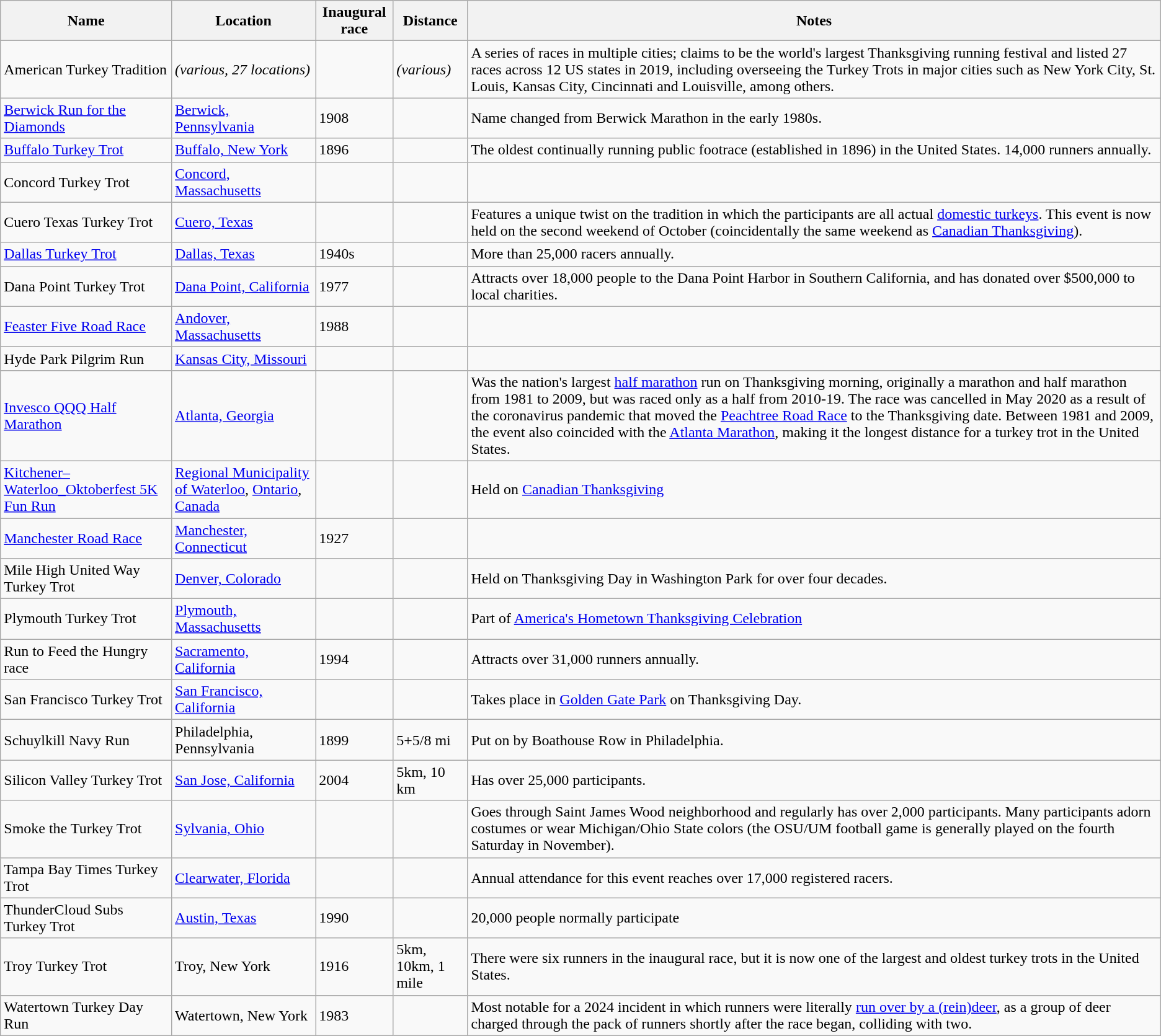<table class="wikitable">
<tr>
<th>Name</th>
<th>Location</th>
<th>Inaugural race</th>
<th>Distance</th>
<th>Notes</th>
</tr>
<tr>
<td>American Turkey Tradition</td>
<td><em>(various, 27 locations)</em></td>
<td></td>
<td><em>(various)</em></td>
<td>A series of races in multiple cities; claims to be the world's largest Thanksgiving running festival and listed 27 races across 12 US states in 2019, including overseeing the Turkey Trots in major cities such as New York City, St. Louis, Kansas City, Cincinnati and Louisville, among others.</td>
</tr>
<tr>
<td><a href='#'>Berwick Run for the Diamonds</a></td>
<td><a href='#'>Berwick, Pennsylvania</a></td>
<td>1908</td>
<td></td>
<td>Name changed from Berwick Marathon in the early 1980s.</td>
</tr>
<tr>
<td><a href='#'>Buffalo Turkey Trot</a></td>
<td><a href='#'>Buffalo, New York</a></td>
<td>1896</td>
<td></td>
<td>The oldest continually running public footrace (established in 1896) in the United States. 14,000 runners annually.</td>
</tr>
<tr>
<td>Concord Turkey Trot</td>
<td><a href='#'>Concord, Massachusetts</a></td>
<td></td>
<td></td>
<td></td>
</tr>
<tr>
<td>Cuero Texas Turkey Trot</td>
<td><a href='#'>Cuero, Texas</a></td>
<td></td>
<td></td>
<td>Features a unique twist on the tradition in which the participants are all actual <a href='#'>domestic turkeys</a>. This event is now held on the second weekend of October (coincidentally the same weekend as <a href='#'>Canadian Thanksgiving</a>).</td>
</tr>
<tr>
<td><a href='#'>Dallas Turkey Trot</a></td>
<td><a href='#'>Dallas, Texas</a></td>
<td>1940s</td>
<td></td>
<td>More than 25,000 racers annually.</td>
</tr>
<tr>
<td>Dana Point Turkey Trot</td>
<td><a href='#'>Dana Point, California</a></td>
<td>1977</td>
<td></td>
<td>Attracts over 18,000 people to the Dana Point Harbor in Southern California, and has donated over $500,000 to local charities.</td>
</tr>
<tr>
<td><a href='#'>Feaster Five Road Race</a></td>
<td><a href='#'>Andover, Massachusetts</a></td>
<td>1988</td>
<td></td>
<td></td>
</tr>
<tr>
<td>Hyde Park Pilgrim Run</td>
<td><a href='#'>Kansas City, Missouri</a></td>
<td></td>
<td></td>
<td></td>
</tr>
<tr>
<td><a href='#'>Invesco QQQ Half Marathon</a></td>
<td><a href='#'>Atlanta, Georgia</a></td>
<td></td>
<td></td>
<td>Was the nation's largest <a href='#'>half marathon</a> run on Thanksgiving morning, originally a marathon and half marathon from 1981 to 2009, but was raced only as a half from 2010-19.  The race was cancelled in May 2020 as a result of the coronavirus pandemic that moved the <a href='#'>Peachtree Road Race</a> to the Thanksgiving date. Between 1981 and 2009, the event also coincided with the <a href='#'>Atlanta Marathon</a>, making it the longest distance for a turkey trot in the United States.</td>
</tr>
<tr>
<td><a href='#'> Kitchener–Waterloo_Oktoberfest 5K Fun Run</a></td>
<td><a href='#'>Regional Municipality of Waterloo</a>, <a href='#'>Ontario</a>, <a href='#'>Canada</a></td>
<td></td>
<td></td>
<td>Held on <a href='#'>Canadian Thanksgiving</a></td>
</tr>
<tr>
<td><a href='#'>Manchester Road Race</a></td>
<td><a href='#'>Manchester, Connecticut</a></td>
<td>1927</td>
<td></td>
<td></td>
</tr>
<tr>
<td>Mile High United Way Turkey Trot</td>
<td><a href='#'>Denver, Colorado</a></td>
<td></td>
<td></td>
<td>Held on Thanksgiving Day in Washington Park for over four decades.</td>
</tr>
<tr>
<td>Plymouth Turkey Trot</td>
<td><a href='#'>Plymouth, Massachusetts</a></td>
<td></td>
<td></td>
<td>Part of <a href='#'>America's Hometown Thanksgiving Celebration</a></td>
</tr>
<tr>
<td>Run to Feed the Hungry race</td>
<td><a href='#'>Sacramento, California</a></td>
<td>1994</td>
<td></td>
<td>Attracts over 31,000 runners annually.</td>
</tr>
<tr>
<td>San Francisco Turkey Trot</td>
<td><a href='#'>San Francisco, California</a></td>
<td></td>
<td></td>
<td>Takes place in <a href='#'>Golden Gate Park</a> on Thanksgiving Day.</td>
</tr>
<tr>
<td>Schuylkill Navy Run</td>
<td>Philadelphia, Pennsylvania</td>
<td>1899</td>
<td>5+5/8 mi</td>
<td>Put on by Boathouse Row in Philadelphia.</td>
</tr>
<tr>
<td>Silicon Valley Turkey Trot</td>
<td><a href='#'>San Jose, California</a></td>
<td>2004</td>
<td>5km, 10 km</td>
<td>Has over 25,000 participants.</td>
</tr>
<tr>
<td>Smoke the Turkey Trot</td>
<td><a href='#'>Sylvania, Ohio</a></td>
<td></td>
<td></td>
<td>Goes through Saint James Wood neighborhood and regularly has over 2,000 participants. Many participants adorn costumes or wear Michigan/Ohio State colors (the OSU/UM football game is generally played on the fourth Saturday in November).</td>
</tr>
<tr>
<td>Tampa Bay Times Turkey Trot</td>
<td><a href='#'>Clearwater, Florida</a></td>
<td></td>
<td></td>
<td>Annual attendance for this event reaches over 17,000 registered racers.</td>
</tr>
<tr>
<td>ThunderCloud Subs Turkey Trot</td>
<td><a href='#'>Austin, Texas</a></td>
<td>1990</td>
<td></td>
<td>20,000 people normally participate</td>
</tr>
<tr>
<td>Troy Turkey Trot</td>
<td>Troy, New York</td>
<td>1916</td>
<td>5km, 10km, 1 mile</td>
<td>There were six runners in the inaugural race, but it is now one of the largest and oldest turkey trots in the United States.</td>
</tr>
<tr>
<td>Watertown Turkey Day Run</td>
<td>Watertown, New York</td>
<td>1983</td>
<td></td>
<td>Most notable for a 2024 incident in which runners were literally <a href='#'>run over by a (rein)deer</a>, as a group of deer charged through the pack of runners shortly after the race began, colliding with two.</td>
</tr>
</table>
